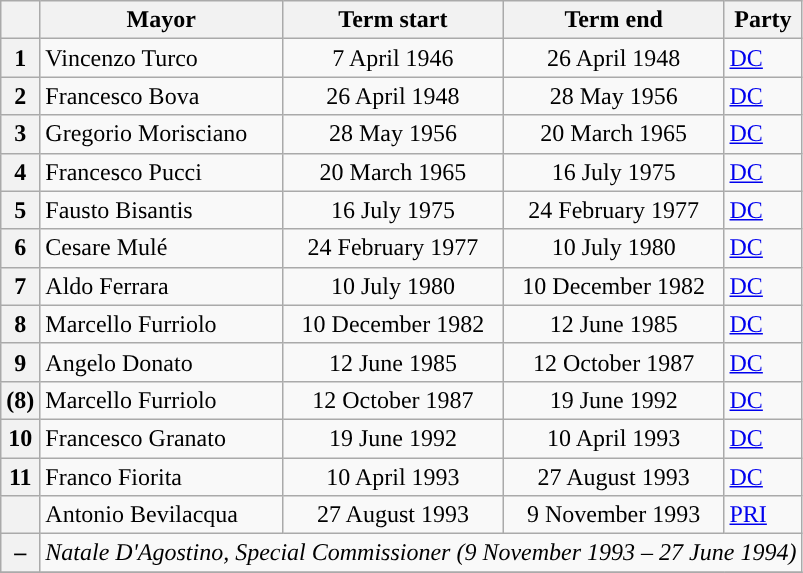<table class="wikitable">
<tr>
<th class=unsortable> </th>
<th>Mayor</th>
<th>Term start</th>
<th>Term end</th>
<th>Party</th>
</tr>
<tr>
<th style="background:">1</th>
<td>Vincenzo Turco</td>
<td align=center>7 April 1946</td>
<td align=center>26 April 1948</td>
<td><a href='#'>DC</a></td>
</tr>
<tr>
<th style="background:">2</th>
<td>Francesco Bova</td>
<td align=center>26 April 1948</td>
<td align=center>28 May 1956</td>
<td><a href='#'>DC</a></td>
</tr>
<tr>
<th style="background:">3</th>
<td>Gregorio Morisciano</td>
<td align=center>28 May 1956</td>
<td align=center>20 March 1965</td>
<td><a href='#'>DC</a></td>
</tr>
<tr>
<th style="background:">4</th>
<td>Francesco Pucci</td>
<td align=center>20 March 1965</td>
<td align=center>16 July 1975</td>
<td><a href='#'>DC</a></td>
</tr>
<tr>
<th style="background:">5</th>
<td>Fausto Bisantis</td>
<td align=center>16 July 1975</td>
<td align=center>24 February 1977</td>
<td><a href='#'>DC</a></td>
</tr>
<tr>
<th style="background:">6</th>
<td>Cesare Mulé</td>
<td align=center>24 February 1977</td>
<td align=center>10 July 1980</td>
<td><a href='#'>DC</a></td>
</tr>
<tr>
<th style="background:">7</th>
<td>Aldo Ferrara</td>
<td align=center>10 July 1980</td>
<td align=center>10 December 1982</td>
<td><a href='#'>DC</a></td>
</tr>
<tr>
<th style="background:">8</th>
<td>Marcello Furriolo</td>
<td align=center>10 December 1982</td>
<td align=center>12 June 1985</td>
<td><a href='#'>DC</a></td>
</tr>
<tr>
<th style="background:">9</th>
<td>Angelo Donato</td>
<td align=center>12 June 1985</td>
<td align=center>12 October 1987</td>
<td><a href='#'>DC</a></td>
</tr>
<tr>
<th style="background:">(8)</th>
<td>Marcello Furriolo</td>
<td align=center>12 October 1987</td>
<td align=center>19 June 1992</td>
<td><a href='#'>DC</a></td>
</tr>
<tr>
<th style="background:">10</th>
<td>Francesco Granato</td>
<td align=center>19 June 1992</td>
<td align=center>10 April 1993</td>
<td><a href='#'>DC</a></td>
</tr>
<tr>
<th style="background:">11</th>
<td>Franco Fiorita</td>
<td align=center>10 April 1993</td>
<td align=center>27 August 1993</td>
<td><a href='#'>DC</a></td>
</tr>
<tr>
<th style="background:"></th>
<td>Antonio Bevilacqua</td>
<td align=center>27 August 1993</td>
<td align=center>9 November 1993</td>
<td><a href='#'>PRI</a></td>
</tr>
<tr>
<th style="background:">–</th>
<td align=center colspan=4><em>Natale D'Agostino, Special Commissioner (9 November 1993 – 27 June 1994)</em></td>
</tr>
<tr>
</tr>
</table>
